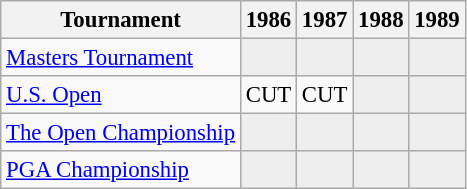<table class="wikitable" style="font-size:95%;text-align:center;">
<tr>
<th>Tournament</th>
<th>1986</th>
<th>1987</th>
<th>1988</th>
<th>1989</th>
</tr>
<tr>
<td align=left><a href='#'>Masters Tournament</a></td>
<td style="background:#eeeeee;"></td>
<td style="background:#eeeeee;"></td>
<td style="background:#eeeeee;"></td>
<td style="background:#eeeeee;"></td>
</tr>
<tr>
<td align=left><a href='#'>U.S. Open</a></td>
<td>CUT</td>
<td>CUT</td>
<td style="background:#eeeeee;"></td>
<td style="background:#eeeeee;"></td>
</tr>
<tr>
<td align=left><a href='#'>The Open Championship</a></td>
<td style="background:#eeeeee;"></td>
<td style="background:#eeeeee;"></td>
<td style="background:#eeeeee;"></td>
<td style="background:#eeeeee;"></td>
</tr>
<tr>
<td align=left><a href='#'>PGA Championship</a></td>
<td style="background:#eeeeee;"></td>
<td style="background:#eeeeee;"></td>
<td style="background:#eeeeee;"></td>
<td style="background:#eeeeee;"></td>
</tr>
</table>
